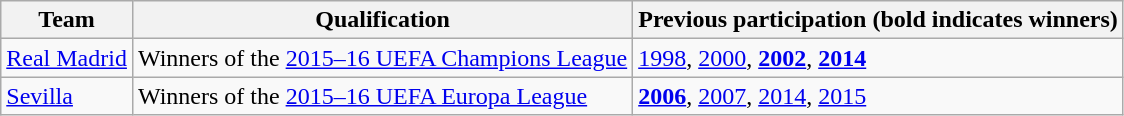<table class="wikitable">
<tr>
<th>Team</th>
<th>Qualification</th>
<th>Previous participation (bold indicates winners)</th>
</tr>
<tr>
<td> <a href='#'>Real Madrid</a></td>
<td>Winners of the <a href='#'>2015–16 UEFA Champions League</a></td>
<td><a href='#'>1998</a>, <a href='#'>2000</a>, <strong><a href='#'>2002</a></strong>, <strong><a href='#'>2014</a></strong></td>
</tr>
<tr>
<td> <a href='#'>Sevilla</a></td>
<td>Winners of the <a href='#'>2015–16 UEFA Europa League</a></td>
<td><strong><a href='#'>2006</a></strong>, <a href='#'>2007</a>, <a href='#'>2014</a>, <a href='#'>2015</a></td>
</tr>
</table>
